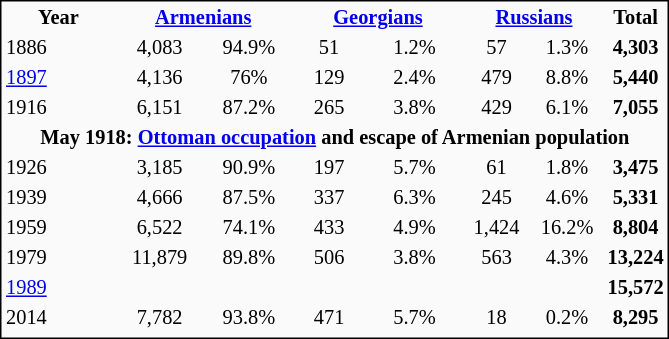<table style="text-align:center; font-size:85%; border:1px solid black; background:#fafafa">
<tr>
<th scope="col" style="width:70px;">Year</th>
<th scope="col" colspan=2 style="width:115px;"><a href='#'>Armenians</a></th>
<th scope="col" colspan=2 style="width:110px;"><a href='#'>Georgians</a></th>
<th scope="col" colspan=2 style="width:90px;"><a href='#'>Russians</a></th>
<th scope="col" style="width:70">Total</th>
</tr>
<tr>
<td style="text-align:left;">1886</td>
<td>4,083</td>
<td>94.9%</td>
<td>51</td>
<td>1.2%</td>
<td>57</td>
<td>1.3%</td>
<th>4,303</th>
</tr>
<tr>
<td style="text-align:left;"><a href='#'>1897</a></td>
<td>4,136</td>
<td>76%</td>
<td>129</td>
<td>2.4%</td>
<td>479</td>
<td>8.8%</td>
<th>5,440</th>
</tr>
<tr>
<td style="text-align:left;">1916</td>
<td>6,151</td>
<td>87.2%</td>
<td>265</td>
<td>3.8%</td>
<td>429</td>
<td>6.1%</td>
<th>7,055</th>
</tr>
<tr>
<th colspan=8>May 1918: <a href='#'>Ottoman occupation</a> and escape of Armenian population</th>
</tr>
<tr>
<td style="text-align:left;">1926</td>
<td>3,185</td>
<td>90.9%</td>
<td>197</td>
<td>5.7%</td>
<td>61</td>
<td>1.8%</td>
<th>3,475</th>
</tr>
<tr>
<td style="text-align:left;">1939</td>
<td>4,666</td>
<td>87.5%</td>
<td>337</td>
<td>6.3%</td>
<td>245</td>
<td>4.6%</td>
<th>5,331</th>
</tr>
<tr>
<td style="text-align:left;">1959</td>
<td>6,522</td>
<td>74.1%</td>
<td>433</td>
<td>4.9%</td>
<td>1,424</td>
<td>16.2%</td>
<td><strong>8,804</strong></td>
</tr>
<tr>
<td style="text-align:left;">1979</td>
<td>11,879</td>
<td>89.8%</td>
<td>506</td>
<td>3.8%</td>
<td>563</td>
<td>4.3%</td>
<th>13,224</th>
</tr>
<tr>
<td style="text-align:left;"><a href='#'>1989</a></td>
<td></td>
<td></td>
<td></td>
<td></td>
<td></td>
<td></td>
<th>15,572</th>
</tr>
<tr>
<td style="text-align:left;">2014</td>
<td>7,782</td>
<td>93.8%</td>
<td>471</td>
<td>5.7%</td>
<td>18</td>
<td>0.2%</td>
<th>8,295</th>
</tr>
<tr>
</tr>
</table>
